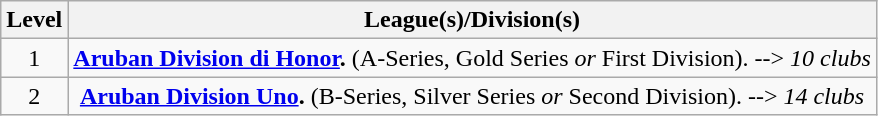<table class="wikitable" style="text-align: center;">
<tr>
<th>Level</th>
<th colspan="12">League(s)/Division(s)</th>
</tr>
<tr>
<td>1</td>
<td colspan="12"><strong><a href='#'>Aruban Division di Honor</a>.</strong> (A-Series, Gold Series <em>or</em> First Division). --> <em>10 clubs</em></td>
</tr>
<tr>
<td>2</td>
<td colspan="12"><strong><a href='#'>Aruban Division Uno</a>.</strong> (B-Series, Silver Series <em>or</em> Second Division). --> <em>14 clubs</em></td>
</tr>
</table>
